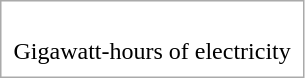<table style="border:solid 1px #aaa;" cellpadding="8" cellspacing="0">
<tr>
<td></td>
</tr>
<tr>
<td>Gigawatt-hours of electricity</td>
</tr>
</table>
